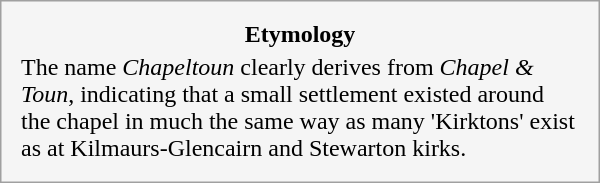<table style="float:right; margin:1em 1em 1em 1em; width:25em; border: 1px solid #a0a0a0; padding: 10px; background-color: #F5F5F5; text-align:left;">
<tr style="text-align:center;">
<td><strong>Etymology</strong></td>
</tr>
<tr style="text-align:left; font-size:x-medium;">
<td>The name <em>Chapeltoun</em> clearly derives from <em>Chapel & Toun</em>, indicating that a small settlement existed around the chapel in much the same way as many 'Kirktons' exist as at Kilmaurs-Glencairn and Stewarton kirks.</td>
</tr>
</table>
